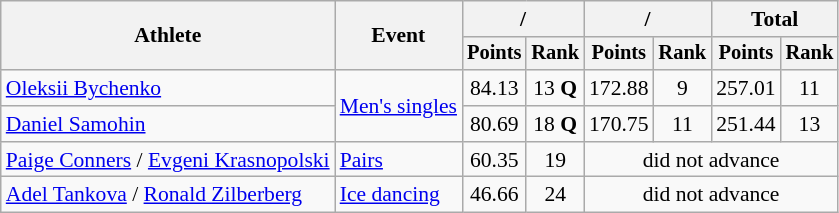<table class="wikitable" style="font-size:90%">
<tr>
<th rowspan="2">Athlete</th>
<th rowspan="2">Event</th>
<th colspan="2">/</th>
<th colspan="2">/</th>
<th colspan="2">Total</th>
</tr>
<tr style="font-size:95%">
<th>Points</th>
<th>Rank</th>
<th>Points</th>
<th>Rank</th>
<th>Points</th>
<th>Rank</th>
</tr>
<tr align=center>
<td align=left><a href='#'>Oleksii Bychenko</a></td>
<td align=left rowspan=2><a href='#'>Men's singles</a></td>
<td>84.13</td>
<td>13 <strong>Q</strong></td>
<td>172.88</td>
<td>9</td>
<td>257.01</td>
<td>11</td>
</tr>
<tr align=center>
<td align=left><a href='#'>Daniel Samohin</a></td>
<td>80.69</td>
<td>18 <strong>Q</strong></td>
<td>170.75</td>
<td>11</td>
<td>251.44</td>
<td>13</td>
</tr>
<tr align=center>
<td align=left><a href='#'>Paige Conners</a> / <a href='#'>Evgeni Krasnopolski</a></td>
<td align=left><a href='#'>Pairs</a></td>
<td>60.35</td>
<td>19</td>
<td colspan=4>did not advance</td>
</tr>
<tr align=center>
<td align=left><a href='#'>Adel Tankova</a> / <a href='#'>Ronald Zilberberg</a></td>
<td align=left><a href='#'>Ice dancing</a></td>
<td>46.66</td>
<td>24</td>
<td colspan=4>did not advance</td>
</tr>
</table>
